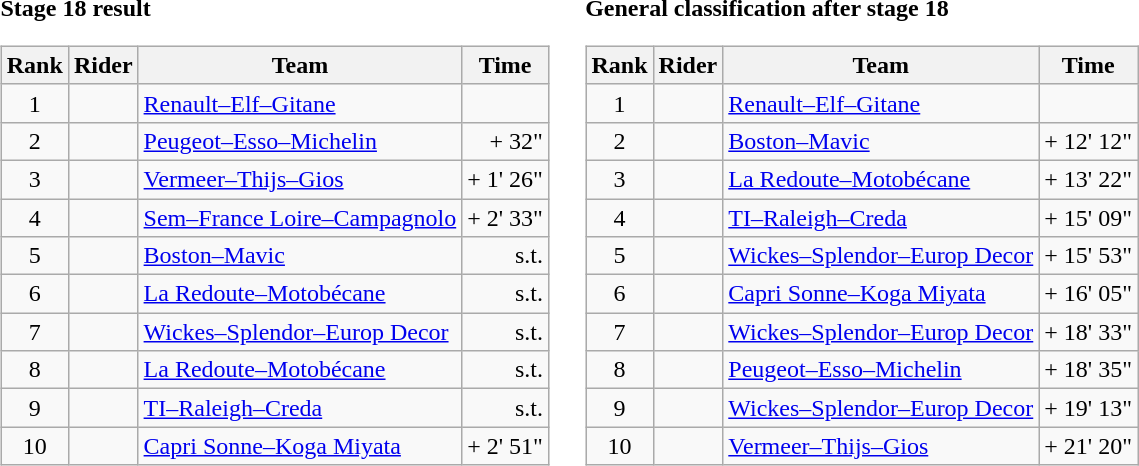<table>
<tr>
<td><strong>Stage 18 result</strong><br><table class="wikitable">
<tr>
<th scope="col">Rank</th>
<th scope="col">Rider</th>
<th scope="col">Team</th>
<th scope="col">Time</th>
</tr>
<tr>
<td style="text-align:center;">1</td>
<td> </td>
<td><a href='#'>Renault–Elf–Gitane</a></td>
<td style="text-align:right;"></td>
</tr>
<tr>
<td style="text-align:center;">2</td>
<td></td>
<td><a href='#'>Peugeot–Esso–Michelin</a></td>
<td style="text-align:right;">+ 32"</td>
</tr>
<tr>
<td style="text-align:center;">3</td>
<td></td>
<td><a href='#'>Vermeer–Thijs–Gios</a></td>
<td style="text-align:right;">+ 1' 26"</td>
</tr>
<tr>
<td style="text-align:center;">4</td>
<td></td>
<td><a href='#'>Sem–France Loire–Campagnolo</a></td>
<td style="text-align:right;">+ 2' 33"</td>
</tr>
<tr>
<td style="text-align:center;">5</td>
<td></td>
<td><a href='#'>Boston–Mavic</a></td>
<td style="text-align:right;">s.t.</td>
</tr>
<tr>
<td style="text-align:center;">6</td>
<td></td>
<td><a href='#'>La Redoute–Motobécane</a></td>
<td style="text-align:right;">s.t.</td>
</tr>
<tr>
<td style="text-align:center;">7</td>
<td></td>
<td><a href='#'>Wickes–Splendor–Europ Decor</a></td>
<td style="text-align:right;">s.t.</td>
</tr>
<tr>
<td style="text-align:center;">8</td>
<td></td>
<td><a href='#'>La Redoute–Motobécane</a></td>
<td style="text-align:right;">s.t.</td>
</tr>
<tr>
<td style="text-align:center;">9</td>
<td></td>
<td><a href='#'>TI–Raleigh–Creda</a></td>
<td style="text-align:right;">s.t.</td>
</tr>
<tr>
<td style="text-align:center;">10</td>
<td></td>
<td><a href='#'>Capri Sonne–Koga Miyata</a></td>
<td style="text-align:right;">+ 2' 51"</td>
</tr>
</table>
</td>
<td></td>
<td><strong>General classification after stage 18</strong><br><table class="wikitable">
<tr>
<th scope="col">Rank</th>
<th scope="col">Rider</th>
<th scope="col">Team</th>
<th scope="col">Time</th>
</tr>
<tr>
<td style="text-align:center;">1</td>
<td> </td>
<td><a href='#'>Renault–Elf–Gitane</a></td>
<td style="text-align:right;"></td>
</tr>
<tr>
<td style="text-align:center;">2</td>
<td></td>
<td><a href='#'>Boston–Mavic</a></td>
<td style="text-align:right;">+ 12' 12"</td>
</tr>
<tr>
<td style="text-align:center;">3</td>
<td></td>
<td><a href='#'>La Redoute–Motobécane</a></td>
<td style="text-align:right;">+ 13' 22"</td>
</tr>
<tr>
<td style="text-align:center;">4</td>
<td></td>
<td><a href='#'>TI–Raleigh–Creda</a></td>
<td style="text-align:right;">+ 15' 09"</td>
</tr>
<tr>
<td style="text-align:center;">5</td>
<td></td>
<td><a href='#'>Wickes–Splendor–Europ Decor</a></td>
<td style="text-align:right;">+ 15' 53"</td>
</tr>
<tr>
<td style="text-align:center;">6</td>
<td></td>
<td><a href='#'>Capri Sonne–Koga Miyata</a></td>
<td style="text-align:right;">+ 16' 05"</td>
</tr>
<tr>
<td style="text-align:center;">7</td>
<td></td>
<td><a href='#'>Wickes–Splendor–Europ Decor</a></td>
<td style="text-align:right;">+ 18' 33"</td>
</tr>
<tr>
<td style="text-align:center;">8</td>
<td></td>
<td><a href='#'>Peugeot–Esso–Michelin</a></td>
<td style="text-align:right;">+ 18' 35"</td>
</tr>
<tr>
<td style="text-align:center;">9</td>
<td></td>
<td><a href='#'>Wickes–Splendor–Europ Decor</a></td>
<td style="text-align:right;">+ 19' 13"</td>
</tr>
<tr>
<td style="text-align:center;">10</td>
<td></td>
<td><a href='#'>Vermeer–Thijs–Gios</a></td>
<td style="text-align:right;">+ 21' 20"</td>
</tr>
</table>
</td>
</tr>
</table>
